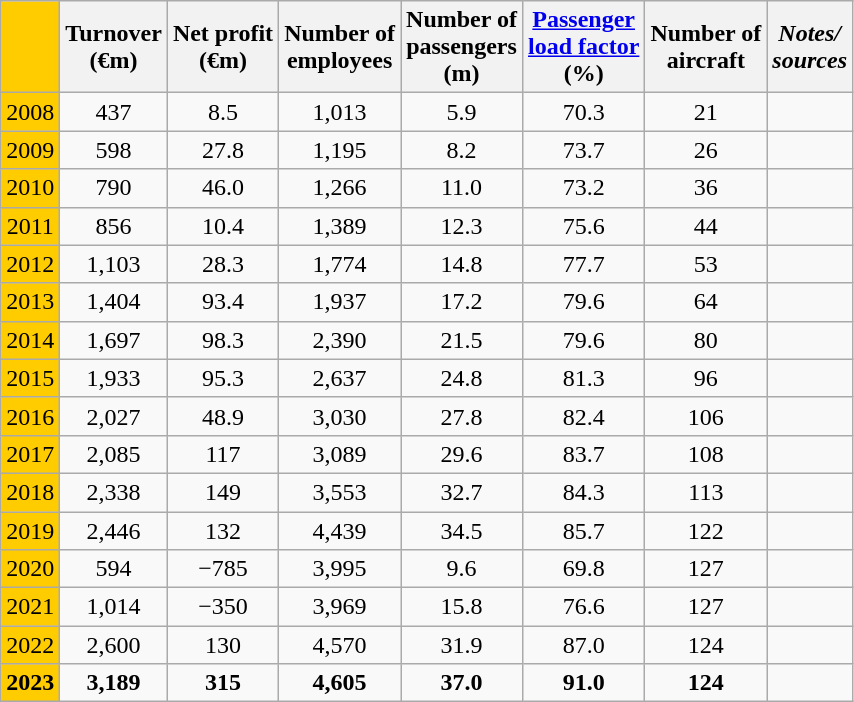<table class="wikitable" style="text-align:center;">
<tr>
<th style="background: #fc0;"></th>
<th>Turnover<br>(€m)</th>
<th>Net profit<br>(€m)</th>
<th>Number of<br>employees</th>
<th>Number of<br>passengers<br>(m)</th>
<th><a href='#'>Passenger<br>load factor</a><br>(%)</th>
<th>Number of<br>aircraft</th>
<th><em>Notes/<br>sources</em></th>
</tr>
<tr>
<td style="background: #fc0;">2008</td>
<td>437</td>
<td>8.5</td>
<td>1,013</td>
<td>5.9</td>
<td>70.3</td>
<td>21</td>
<td></td>
</tr>
<tr>
<td style="background: #fc0;">2009</td>
<td>598</td>
<td>27.8</td>
<td>1,195</td>
<td>8.2</td>
<td>73.7</td>
<td>26</td>
<td></td>
</tr>
<tr>
<td style="background: #fc0;">2010</td>
<td>790</td>
<td>46.0</td>
<td>1,266</td>
<td>11.0</td>
<td>73.2</td>
<td>36</td>
<td></td>
</tr>
<tr>
<td style="background: #fc0;">2011</td>
<td>856</td>
<td>10.4</td>
<td>1,389</td>
<td>12.3</td>
<td>75.6</td>
<td>44</td>
<td></td>
</tr>
<tr>
<td style="background: #fc0;">2012</td>
<td>1,103</td>
<td>28.3</td>
<td>1,774</td>
<td>14.8</td>
<td>77.7</td>
<td>53</td>
<td></td>
</tr>
<tr>
<td style="background: #fc0;">2013</td>
<td>1,404</td>
<td>93.4</td>
<td>1,937</td>
<td>17.2</td>
<td>79.6</td>
<td>64</td>
<td></td>
</tr>
<tr>
<td style="background: #fc0;">2014</td>
<td>1,697</td>
<td>98.3</td>
<td>2,390</td>
<td>21.5</td>
<td>79.6</td>
<td>80</td>
<td></td>
</tr>
<tr>
<td style="background: #fc0;">2015</td>
<td>1,933</td>
<td>95.3</td>
<td>2,637</td>
<td>24.8</td>
<td>81.3</td>
<td>96</td>
<td></td>
</tr>
<tr>
<td style="background: #fc0;">2016</td>
<td>2,027</td>
<td>48.9</td>
<td>3,030</td>
<td>27.8</td>
<td>82.4</td>
<td>106</td>
<td></td>
</tr>
<tr>
<td style="background: #fc0;">2017</td>
<td>2,085</td>
<td>117</td>
<td>3,089</td>
<td>29.6</td>
<td>83.7</td>
<td>108</td>
<td></td>
</tr>
<tr>
<td style="background: #fc0;">2018</td>
<td>2,338</td>
<td>149</td>
<td>3,553</td>
<td>32.7</td>
<td>84.3</td>
<td>113</td>
<td></td>
</tr>
<tr>
<td style="background: #fc0;">2019</td>
<td>2,446</td>
<td>132</td>
<td>4,439</td>
<td>34.5</td>
<td>85.7</td>
<td>122</td>
<td></td>
</tr>
<tr>
<td style="background: #fc0;">2020</td>
<td>594</td>
<td><span>−785</span></td>
<td>3,995</td>
<td>9.6</td>
<td>69.8</td>
<td>127</td>
<td></td>
</tr>
<tr>
<td style="background: #fc0;">2021</td>
<td>1,014</td>
<td><span>−350</span></td>
<td>3,969</td>
<td>15.8</td>
<td>76.6</td>
<td>127</td>
<td></td>
</tr>
<tr>
<td style="background: #fc0;">2022</td>
<td>2,600</td>
<td>130</td>
<td>4,570</td>
<td>31.9</td>
<td>87.0</td>
<td>124</td>
<td></td>
</tr>
<tr>
<td style="background: #fc0;"><strong>2023</strong></td>
<td><strong>3,189</strong></td>
<td><strong>315</strong></td>
<td><strong>4,605</strong></td>
<td><strong>37.0</strong></td>
<td><strong>91.0</strong></td>
<td><strong>124</strong></td>
<td></td>
</tr>
</table>
